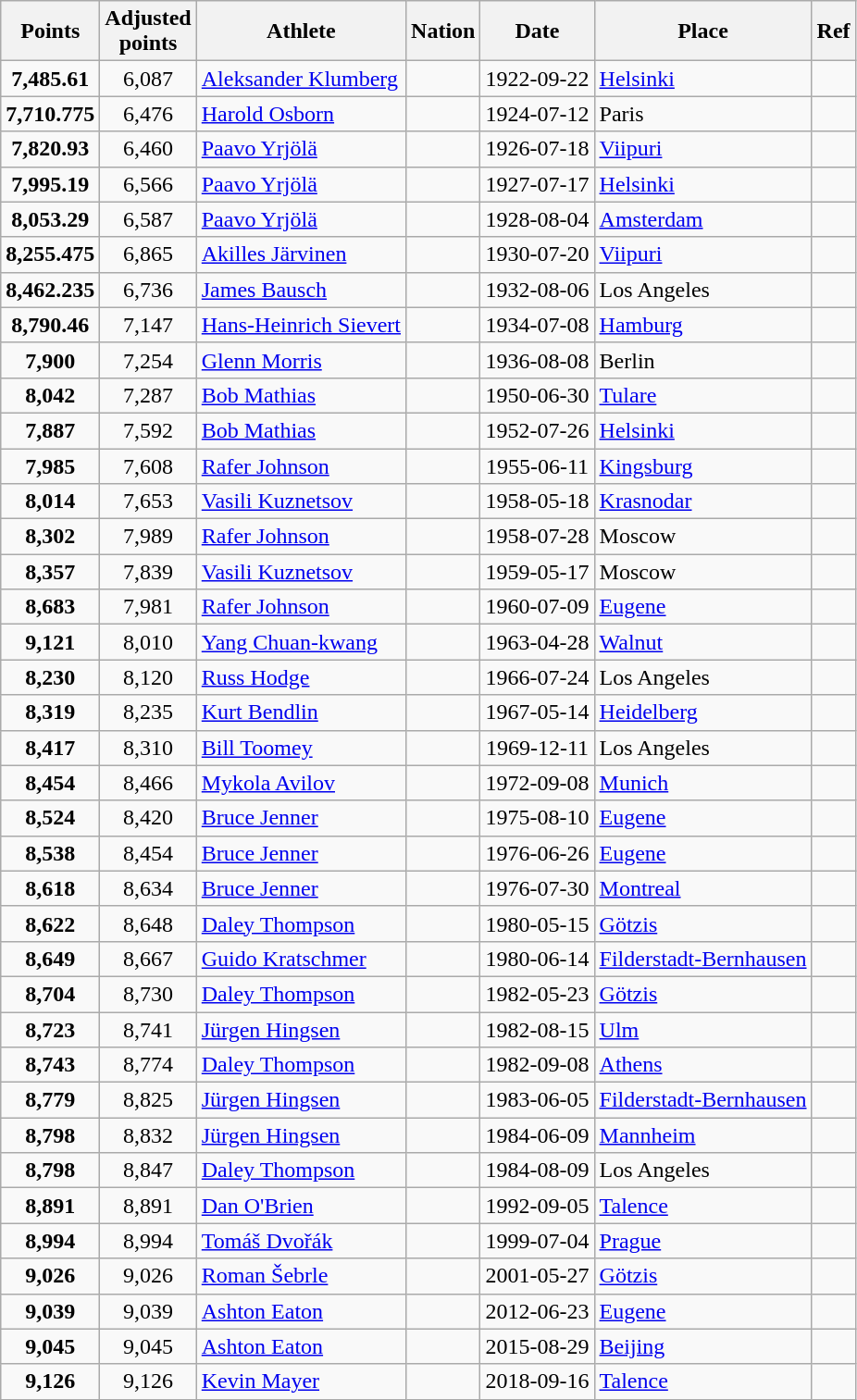<table class="wikitable">
<tr>
<th>Points</th>
<th>Adjusted <br>points</th>
<th>Athlete</th>
<th>Nation</th>
<th>Date</th>
<th>Place</th>
<th>Ref</th>
</tr>
<tr>
<td align=center><strong>7,485.61</strong></td>
<td align=center>6,087</td>
<td><a href='#'>Aleksander Klumberg</a></td>
<td></td>
<td align=center>1922-09-22</td>
<td><a href='#'>Helsinki</a></td>
<td></td>
</tr>
<tr>
<td align=center><strong>7,710.775</strong></td>
<td align=center>6,476</td>
<td><a href='#'>Harold Osborn</a></td>
<td></td>
<td align=center>1924-07-12</td>
<td>Paris</td>
<td></td>
</tr>
<tr>
<td align=center><strong>7,820.93</strong></td>
<td align=center>6,460</td>
<td><a href='#'>Paavo Yrjölä</a></td>
<td></td>
<td align=center>1926-07-18</td>
<td><a href='#'>Viipuri</a></td>
<td></td>
</tr>
<tr>
<td align=center><strong>7,995.19</strong></td>
<td align=center>6,566</td>
<td><a href='#'>Paavo Yrjölä</a></td>
<td></td>
<td align=center>1927-07-17</td>
<td><a href='#'>Helsinki</a></td>
<td></td>
</tr>
<tr>
<td align=center><strong>8,053.29</strong></td>
<td align=center>6,587</td>
<td><a href='#'>Paavo Yrjölä</a></td>
<td></td>
<td align=center>1928-08-04</td>
<td><a href='#'>Amsterdam</a></td>
<td></td>
</tr>
<tr>
<td align=center><strong>8,255.475</strong></td>
<td align=center>6,865</td>
<td><a href='#'>Akilles Järvinen</a></td>
<td></td>
<td align=center>1930-07-20</td>
<td><a href='#'>Viipuri</a></td>
<td></td>
</tr>
<tr>
<td align=center><strong>8,462.235</strong></td>
<td align=center>6,736</td>
<td><a href='#'>James Bausch</a></td>
<td></td>
<td align=center>1932-08-06</td>
<td>Los Angeles</td>
<td></td>
</tr>
<tr>
<td align=center><strong>8,790.46</strong></td>
<td align=center>7,147</td>
<td><a href='#'>Hans-Heinrich Sievert</a></td>
<td></td>
<td align=center>1934-07-08</td>
<td><a href='#'>Hamburg</a></td>
<td></td>
</tr>
<tr>
<td align=center><strong>7,900</strong></td>
<td align=center>7,254</td>
<td><a href='#'>Glenn Morris</a></td>
<td></td>
<td align=center>1936-08-08</td>
<td>Berlin</td>
<td></td>
</tr>
<tr>
<td align=center><strong>8,042</strong></td>
<td align=center>7,287</td>
<td><a href='#'>Bob Mathias</a></td>
<td></td>
<td align=center>1950-06-30</td>
<td><a href='#'>Tulare</a></td>
<td></td>
</tr>
<tr>
<td align=center><strong>7,887</strong></td>
<td align=center>7,592</td>
<td><a href='#'>Bob Mathias</a></td>
<td></td>
<td align=center>1952-07-26</td>
<td><a href='#'>Helsinki</a></td>
<td></td>
</tr>
<tr>
<td align=center><strong>7,985</strong></td>
<td align=center>7,608</td>
<td><a href='#'>Rafer Johnson</a></td>
<td></td>
<td align=center>1955-06-11</td>
<td><a href='#'>Kingsburg</a></td>
<td></td>
</tr>
<tr>
<td align=center><strong>8,014</strong></td>
<td align=center>7,653</td>
<td><a href='#'>Vasili Kuznetsov</a></td>
<td></td>
<td align=center>1958-05-18</td>
<td><a href='#'>Krasnodar</a></td>
<td></td>
</tr>
<tr>
<td align=center><strong>8,302</strong></td>
<td align=center>7,989</td>
<td><a href='#'>Rafer Johnson</a></td>
<td></td>
<td align=center>1958-07-28</td>
<td>Moscow</td>
<td></td>
</tr>
<tr>
<td align=center><strong>8,357</strong></td>
<td align=center>7,839</td>
<td><a href='#'>Vasili Kuznetsov</a></td>
<td></td>
<td align=center>1959-05-17</td>
<td>Moscow</td>
<td></td>
</tr>
<tr>
<td align=center><strong>8,683</strong></td>
<td align=center>7,981</td>
<td><a href='#'>Rafer Johnson</a></td>
<td></td>
<td align=center>1960-07-09</td>
<td><a href='#'>Eugene</a></td>
<td></td>
</tr>
<tr>
<td align=center><strong>9,121</strong></td>
<td align=center>8,010</td>
<td><a href='#'>Yang Chuan-kwang</a></td>
<td></td>
<td align=center>1963-04-28</td>
<td><a href='#'>Walnut</a></td>
<td></td>
</tr>
<tr>
<td align=center><strong>8,230</strong></td>
<td align=center>8,120</td>
<td><a href='#'>Russ Hodge</a></td>
<td></td>
<td align=center>1966-07-24</td>
<td>Los Angeles</td>
<td></td>
</tr>
<tr>
<td align=center><strong>8,319</strong></td>
<td align=center>8,235</td>
<td><a href='#'>Kurt Bendlin</a></td>
<td></td>
<td align=center>1967-05-14</td>
<td><a href='#'>Heidelberg</a></td>
<td></td>
</tr>
<tr>
<td align=center><strong>8,417</strong></td>
<td align=center>8,310</td>
<td><a href='#'>Bill Toomey</a></td>
<td></td>
<td align=center>1969-12-11</td>
<td>Los Angeles</td>
<td></td>
</tr>
<tr>
<td align=center><strong>8,454</strong></td>
<td align=center>8,466</td>
<td><a href='#'>Mykola Avilov</a></td>
<td></td>
<td align=center>1972-09-08</td>
<td><a href='#'>Munich</a></td>
<td></td>
</tr>
<tr>
<td align=center><strong>8,524</strong></td>
<td align=center>8,420</td>
<td><a href='#'>Bruce Jenner</a></td>
<td></td>
<td align=center>1975-08-10</td>
<td><a href='#'>Eugene</a></td>
<td></td>
</tr>
<tr>
<td align=center><strong>8,538</strong></td>
<td align=center>8,454</td>
<td><a href='#'>Bruce Jenner</a></td>
<td></td>
<td align=center>1976-06-26</td>
<td><a href='#'>Eugene</a></td>
<td></td>
</tr>
<tr>
<td align=center><strong>8,618</strong></td>
<td align=center>8,634</td>
<td><a href='#'>Bruce Jenner</a></td>
<td></td>
<td align=center>1976-07-30</td>
<td><a href='#'>Montreal</a></td>
<td></td>
</tr>
<tr>
<td align=center><strong>8,622</strong></td>
<td align=center>8,648</td>
<td><a href='#'>Daley Thompson</a></td>
<td></td>
<td align=center>1980-05-15</td>
<td><a href='#'>Götzis</a></td>
<td></td>
</tr>
<tr>
<td align=center><strong>8,649</strong></td>
<td align=center>8,667</td>
<td><a href='#'>Guido Kratschmer</a></td>
<td></td>
<td align=center>1980-06-14</td>
<td><a href='#'>Filderstadt-Bernhausen</a></td>
<td></td>
</tr>
<tr>
<td align=center><strong>8,704</strong></td>
<td align=center>8,730</td>
<td><a href='#'>Daley Thompson</a></td>
<td></td>
<td align=center>1982-05-23</td>
<td><a href='#'>Götzis</a></td>
<td></td>
</tr>
<tr>
<td align=center><strong>8,723</strong></td>
<td align=center>8,741</td>
<td><a href='#'>Jürgen Hingsen</a></td>
<td></td>
<td align=center>1982-08-15</td>
<td><a href='#'>Ulm</a></td>
<td></td>
</tr>
<tr>
<td align=center><strong>8,743</strong></td>
<td align=center>8,774</td>
<td><a href='#'>Daley Thompson</a></td>
<td></td>
<td align=center>1982-09-08</td>
<td><a href='#'>Athens</a></td>
<td></td>
</tr>
<tr>
<td align=center><strong>8,779</strong></td>
<td align=center>8,825</td>
<td><a href='#'>Jürgen Hingsen</a></td>
<td></td>
<td align=center>1983-06-05</td>
<td><a href='#'>Filderstadt-Bernhausen</a></td>
<td></td>
</tr>
<tr>
<td align=center><strong>8,798</strong></td>
<td align=center>8,832</td>
<td><a href='#'>Jürgen Hingsen</a></td>
<td></td>
<td align=center>1984-06-09</td>
<td><a href='#'>Mannheim</a></td>
<td></td>
</tr>
<tr>
<td align=center><strong>8,798</strong></td>
<td align=center>8,847</td>
<td><a href='#'>Daley Thompson</a></td>
<td></td>
<td align=center>1984-08-09</td>
<td>Los Angeles</td>
<td></td>
</tr>
<tr>
<td align=center><strong>8,891</strong></td>
<td align=center>8,891</td>
<td><a href='#'>Dan O'Brien</a></td>
<td></td>
<td align=center>1992-09-05</td>
<td><a href='#'>Talence</a></td>
<td></td>
</tr>
<tr>
<td align=center><strong>8,994</strong></td>
<td align=center>8,994</td>
<td><a href='#'>Tomáš Dvořák</a></td>
<td></td>
<td align=center>1999-07-04</td>
<td><a href='#'>Prague</a></td>
<td></td>
</tr>
<tr>
<td align=center><strong>9,026</strong></td>
<td align=center>9,026</td>
<td><a href='#'>Roman Šebrle</a></td>
<td></td>
<td align=center>2001-05-27</td>
<td><a href='#'>Götzis</a></td>
<td></td>
</tr>
<tr>
<td align=center><strong>9,039</strong></td>
<td align=center>9,039</td>
<td><a href='#'>Ashton Eaton</a></td>
<td></td>
<td align=center>2012-06-23</td>
<td><a href='#'>Eugene</a></td>
<td></td>
</tr>
<tr>
<td align=center><strong>9,045</strong></td>
<td align=center>9,045</td>
<td><a href='#'>Ashton Eaton</a></td>
<td></td>
<td align=center>2015-08-29</td>
<td><a href='#'>Beijing</a></td>
<td></td>
</tr>
<tr>
<td align=center><strong>9,126</strong></td>
<td align=center>9,126</td>
<td><a href='#'>Kevin Mayer</a></td>
<td></td>
<td align=center>2018-09-16</td>
<td><a href='#'>Talence</a></td>
<td></td>
</tr>
</table>
